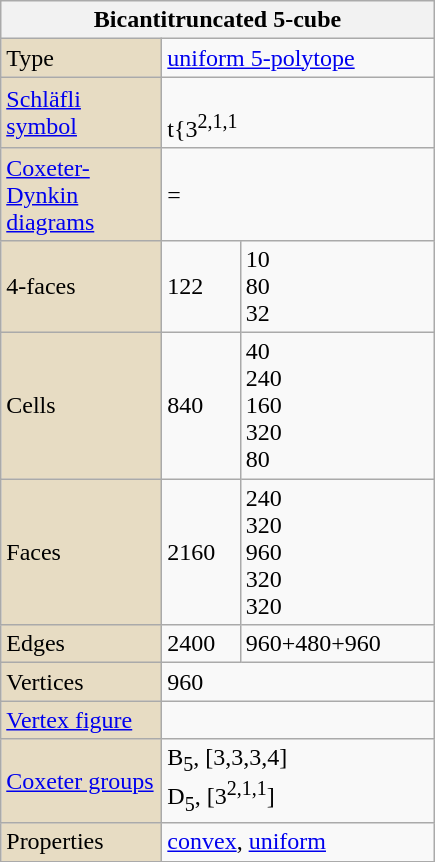<table class="wikitable" align="right" style="margin-left:10px" width="290">
<tr>
<th bgcolor=#e7dcc3 colspan=3>Bicantitruncated 5-cube</th>
</tr>
<tr>
<td style="width:100px" bgcolor=#e7dcc3>Type</td>
<td colspan=2><a href='#'>uniform 5-polytope</a></td>
</tr>
<tr>
<td bgcolor=#e7dcc3><a href='#'>Schläfli symbol</a></td>
<td colspan=2><br>t{3<sup>2,1,1</sup></td>
</tr>
<tr>
<td bgcolor=#e7dcc3><a href='#'>Coxeter-Dynkin diagrams</a></td>
<td colspan=2> = <br></td>
</tr>
<tr>
<td bgcolor=#e7dcc3>4-faces</td>
<td>122</td>
<td>10  <br>80  <br>32  </td>
</tr>
<tr>
<td bgcolor=#e7dcc3>Cells</td>
<td>840</td>
<td>40  <br>240  <br>160  <br>320  <br>80  </td>
</tr>
<tr>
<td bgcolor=#e7dcc3>Faces</td>
<td>2160</td>
<td>240  <br>320  <br>960  <br>320  <br>320  </td>
</tr>
<tr>
<td bgcolor=#e7dcc3>Edges</td>
<td>2400</td>
<td>960+480+960</td>
</tr>
<tr>
<td bgcolor=#e7dcc3>Vertices</td>
<td colspan=2>960</td>
</tr>
<tr>
<td bgcolor=#e7dcc3><a href='#'>Vertex figure</a></td>
<td colspan=2></td>
</tr>
<tr>
<td bgcolor=#e7dcc3><a href='#'>Coxeter groups</a></td>
<td colspan=2>B<sub>5</sub>, [3,3,3,4]<br>D<sub>5</sub>, [3<sup>2,1,1</sup>]</td>
</tr>
<tr>
<td bgcolor=#e7dcc3>Properties</td>
<td colspan=2><a href='#'>convex</a>, <a href='#'>uniform</a></td>
</tr>
</table>
